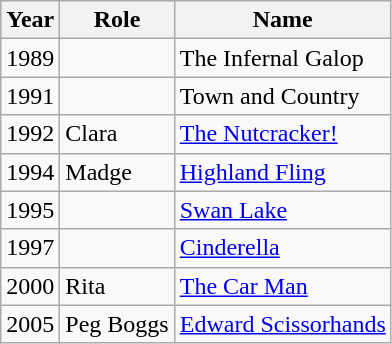<table class="wikitable">
<tr>
<th>Year</th>
<th>Role</th>
<th>Name</th>
</tr>
<tr>
<td>1989</td>
<td></td>
<td>The Infernal Galop</td>
</tr>
<tr>
<td>1991</td>
<td></td>
<td>Town and Country</td>
</tr>
<tr>
<td>1992</td>
<td>Clara</td>
<td><a href='#'>The Nutcracker!</a></td>
</tr>
<tr>
<td>1994</td>
<td>Madge</td>
<td><a href='#'>Highland Fling</a></td>
</tr>
<tr>
<td>1995</td>
<td></td>
<td><a href='#'>Swan Lake</a></td>
</tr>
<tr>
<td>1997</td>
<td></td>
<td><a href='#'>Cinderella</a></td>
</tr>
<tr>
<td>2000</td>
<td>Rita</td>
<td><a href='#'>The Car Man</a></td>
</tr>
<tr>
<td>2005</td>
<td>Peg Boggs</td>
<td><a href='#'>Edward Scissorhands</a></td>
</tr>
</table>
